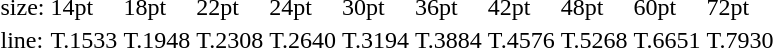<table style="margin-left:40px;">
<tr>
<td>size:</td>
<td>14pt</td>
<td>18pt</td>
<td>22pt</td>
<td>24pt</td>
<td>30pt</td>
<td>36pt</td>
<td>42pt</td>
<td>48pt</td>
<td>60pt</td>
<td>72pt</td>
</tr>
<tr>
<td>line:</td>
<td>T.1533</td>
<td>T.1948</td>
<td>T.2308</td>
<td>T.2640</td>
<td>T.3194</td>
<td>T.3884</td>
<td>T.4576</td>
<td>T.5268</td>
<td>T.6651</td>
<td>T.7930</td>
</tr>
</table>
